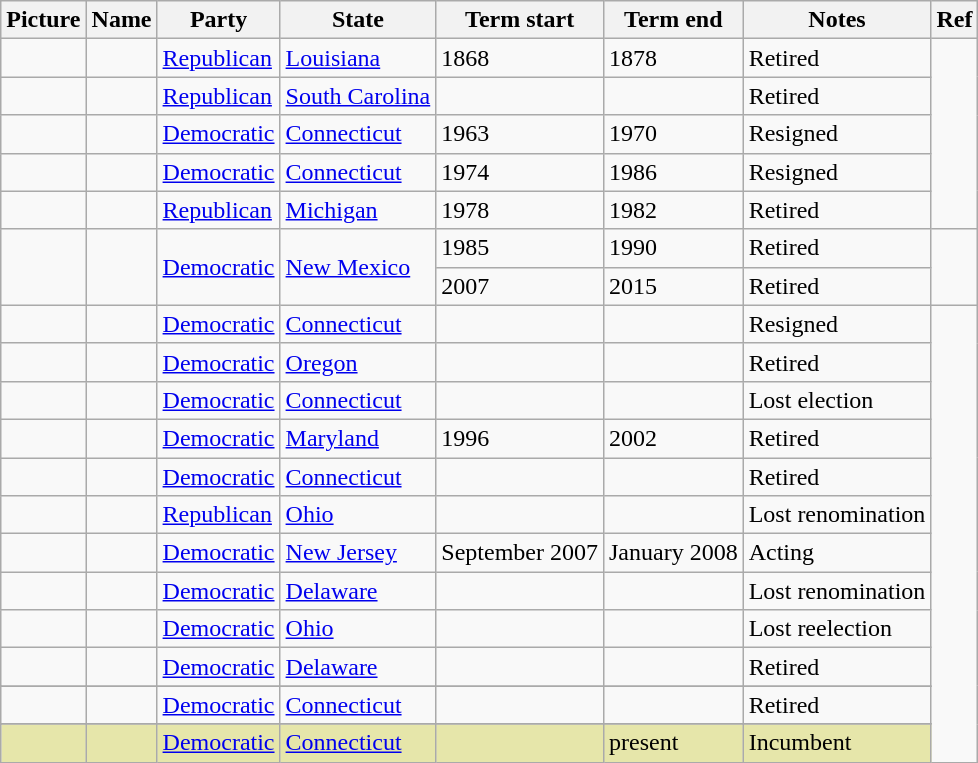<table class="wikitable sortable">
<tr>
<th>Picture</th>
<th>Name</th>
<th>Party</th>
<th>State</th>
<th>Term start</th>
<th>Term end</th>
<th>Notes</th>
<th>Ref</th>
</tr>
<tr>
<td></td>
<td><br></td>
<td><a href='#'>Republican</a></td>
<td><a href='#'>Louisiana</a></td>
<td>1868</td>
<td>1878</td>
<td>Retired</td>
</tr>
<tr>
<td></td>
<td><br></td>
<td><a href='#'>Republican</a></td>
<td><a href='#'>South Carolina</a></td>
<td></td>
<td></td>
<td>Retired</td>
</tr>
<tr>
<td></td>
<td><br></td>
<td><a href='#'>Democratic</a></td>
<td><a href='#'>Connecticut</a></td>
<td>1963</td>
<td>1970</td>
<td>Resigned</td>
</tr>
<tr>
<td></td>
<td><br></td>
<td><a href='#'>Democratic</a></td>
<td><a href='#'>Connecticut</a></td>
<td>1974</td>
<td>1986</td>
<td>Resigned</td>
</tr>
<tr>
<td></td>
<td><br></td>
<td><a href='#'>Republican</a></td>
<td><a href='#'>Michigan</a></td>
<td>1978</td>
<td>1982</td>
<td>Retired</td>
</tr>
<tr>
<td rowspan=2></td>
<td rowspan=2><br></td>
<td rowspan=2 ><a href='#'>Democratic</a></td>
<td rowspan=2><a href='#'>New Mexico</a></td>
<td>1985</td>
<td>1990</td>
<td>Retired</td>
<td rowspan=2></td>
</tr>
<tr>
<td>2007</td>
<td>2015</td>
<td>Retired</td>
</tr>
<tr>
<td></td>
<td><br></td>
<td><a href='#'>Democratic</a></td>
<td><a href='#'>Connecticut</a></td>
<td></td>
<td></td>
<td>Resigned</td>
</tr>
<tr>
<td></td>
<td><br></td>
<td><a href='#'>Democratic</a></td>
<td><a href='#'>Oregon</a></td>
<td></td>
<td></td>
<td>Retired</td>
</tr>
<tr>
<td></td>
<td><br></td>
<td><a href='#'>Democratic</a></td>
<td><a href='#'>Connecticut</a></td>
<td></td>
<td></td>
<td>Lost election</td>
</tr>
<tr>
<td></td>
<td><br></td>
<td><a href='#'>Democratic</a></td>
<td><a href='#'>Maryland</a></td>
<td>1996</td>
<td>2002</td>
<td>Retired</td>
</tr>
<tr>
<td></td>
<td><br></td>
<td><a href='#'>Democratic</a></td>
<td><a href='#'>Connecticut</a></td>
<td></td>
<td></td>
<td>Retired</td>
</tr>
<tr>
<td></td>
<td><br></td>
<td><a href='#'>Republican</a></td>
<td><a href='#'>Ohio</a></td>
<td></td>
<td></td>
<td>Lost renomination</td>
</tr>
<tr>
<td></td>
<td><br></td>
<td><a href='#'>Democratic</a></td>
<td><a href='#'>New Jersey</a></td>
<td>September 2007</td>
<td>January 2008</td>
<td>Acting</td>
</tr>
<tr>
<td></td>
<td><br></td>
<td><a href='#'>Democratic</a></td>
<td><a href='#'>Delaware</a></td>
<td></td>
<td></td>
<td>Lost renomination</td>
</tr>
<tr>
<td></td>
<td><br></td>
<td><a href='#'>Democratic</a></td>
<td><a href='#'>Ohio</a></td>
<td></td>
<td></td>
<td>Lost reelection</td>
</tr>
<tr>
<td></td>
<td><br></td>
<td><a href='#'>Democratic</a></td>
<td><a href='#'>Delaware</a></td>
<td></td>
<td></td>
<td>Retired</td>
</tr>
<tr>
</tr>
<tr>
<td></td>
<td><br></td>
<td><a href='#'>Democratic</a></td>
<td><a href='#'>Connecticut</a></td>
<td></td>
<td></td>
<td>Retired</td>
</tr>
<tr>
</tr>
<tr style="background:#e6e6aa;">
<td></td>
<td><br></td>
<td><a href='#'>Democratic</a></td>
<td><a href='#'>Connecticut</a></td>
<td></td>
<td>present</td>
<td>Incumbent</td>
</tr>
</table>
